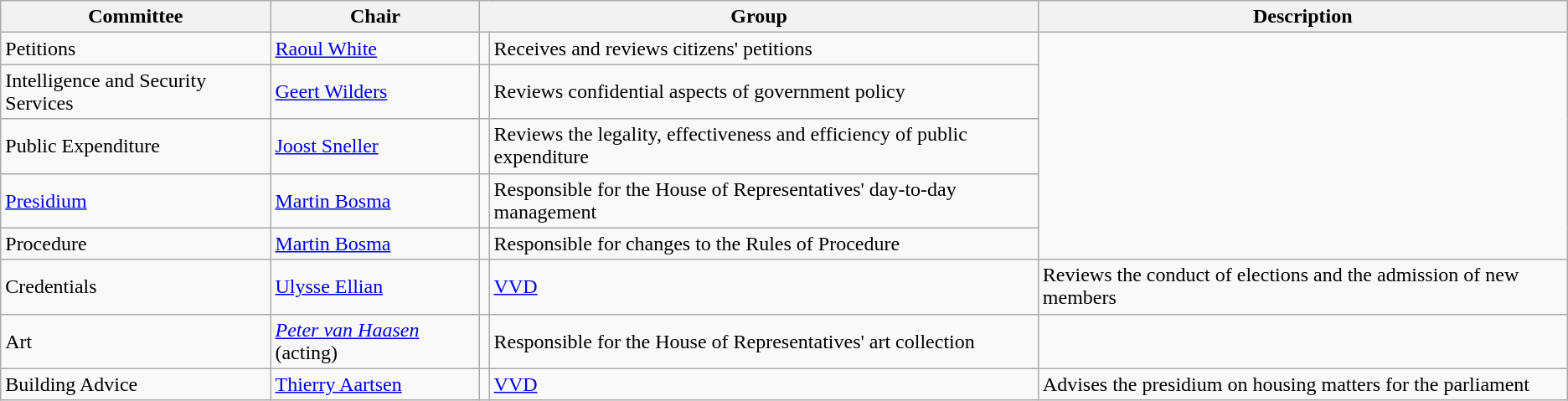<table class="wikitable">
<tr>
<th>Committee</th>
<th>Chair</th>
<th colspan=2>Group</th>
<th>Description</th>
</tr>
<tr>
<td>Petitions</td>
<td><a href='#'>Raoul White</a></td>
<td></td>
<td>Receives and reviews citizens' petitions</td>
</tr>
<tr>
<td>Intelligence and Security Services</td>
<td><a href='#'>Geert Wilders</a></td>
<td></td>
<td>Reviews confidential aspects of government policy</td>
</tr>
<tr>
<td>Public Expenditure</td>
<td><a href='#'>Joost Sneller</a></td>
<td></td>
<td>Reviews the legality, effectiveness and efficiency of public expenditure</td>
</tr>
<tr>
<td><a href='#'>Presidium</a></td>
<td><a href='#'>Martin Bosma</a></td>
<td></td>
<td>Responsible for the House of Representatives' day-to-day management</td>
</tr>
<tr>
<td>Procedure</td>
<td><a href='#'>Martin Bosma</a></td>
<td></td>
<td>Responsible for changes to the Rules of Procedure</td>
</tr>
<tr>
<td>Credentials</td>
<td><a href='#'>Ulysse Ellian</a></td>
<td style=background:></td>
<td><a href='#'>VVD</a></td>
<td>Reviews the conduct of elections and the admission of new members</td>
</tr>
<tr>
<td>Art</td>
<td><em><a href='#'>Peter van Haasen</a></em> (acting)</td>
<td></td>
<td>Responsible for the House of Representatives' art collection</td>
</tr>
<tr>
<td>Building Advice</td>
<td><a href='#'>Thierry Aartsen</a></td>
<td style=background:></td>
<td><a href='#'>VVD</a></td>
<td>Advises the presidium on housing matters for the parliament</td>
</tr>
</table>
